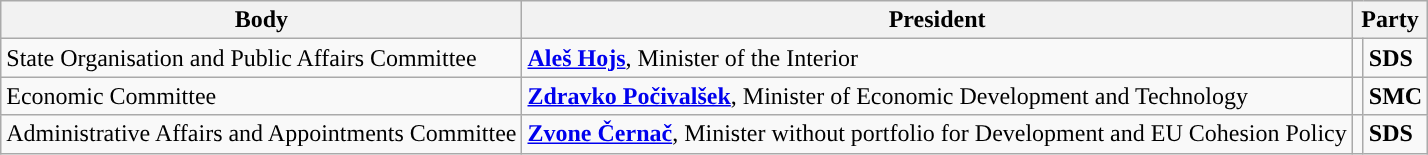<table class="wikitable">
<tr>
<th>Body</th>
<th>President</th>
<th colspan="2">Party</th>
</tr>
<tr>
<td>State Organisation and Public Affairs Committee</td>
<td><strong><a href='#'>Aleš Hojs</a></strong>, Minister of the Interior</td>
<td style="background:"></td>
<td><strong>SDS</strong></td>
</tr>
<tr>
<td>Economic Committee</td>
<td><strong><a href='#'>Zdravko Počivalšek</a></strong>, Minister of Economic Development and Technology</td>
<td style="background:"></td>
<td><strong>SMC</strong></td>
</tr>
<tr>
<td>Administrative Affairs and Appointments Committee</td>
<td><strong><a href='#'>Zvone Černač</a></strong>, Minister without portfolio for Development and EU Cohesion Policy</td>
<td style="background:"></td>
<td><strong>SDS</strong></td>
</tr>
</table>
